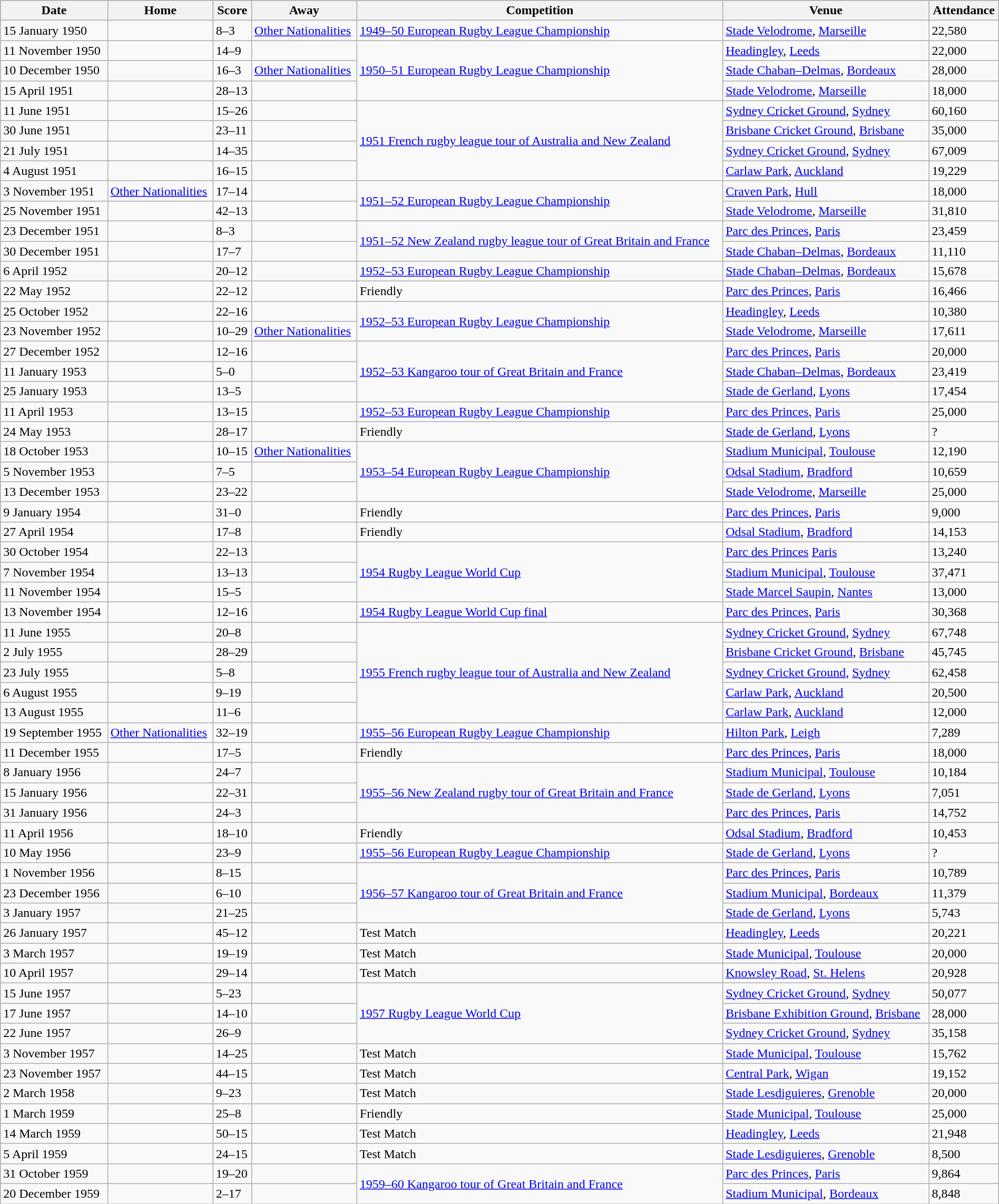<table class="wikitable" width=100%>
<tr bgcolor=#bdb76b>
<th>Date</th>
<th>Home</th>
<th>Score</th>
<th>Away</th>
<th>Competition</th>
<th>Venue</th>
<th>Attendance</th>
</tr>
<tr>
<td>15 January 1950</td>
<td></td>
<td>8–3</td>
<td><a href='#'>Other Nationalities</a></td>
<td><a href='#'>1949–50 European Rugby League Championship</a></td>
<td> <a href='#'>Stade Velodrome</a>, <a href='#'>Marseille</a></td>
<td>22,580</td>
</tr>
<tr>
<td>11 November 1950</td>
<td></td>
<td>14–9</td>
<td></td>
<td rowspan=3><a href='#'>1950–51 European Rugby League Championship</a></td>
<td> <a href='#'>Headingley</a>, <a href='#'>Leeds</a></td>
<td>22,000</td>
</tr>
<tr>
<td>10 December 1950</td>
<td></td>
<td>16–3</td>
<td><a href='#'>Other Nationalities</a></td>
<td> <a href='#'>Stade Chaban–Delmas</a>, <a href='#'>Bordeaux</a></td>
<td>28,000</td>
</tr>
<tr>
<td>15 April 1951</td>
<td></td>
<td>28–13</td>
<td></td>
<td> <a href='#'>Stade Velodrome</a>, <a href='#'>Marseille</a></td>
<td>18,000</td>
</tr>
<tr>
<td>11 June 1951</td>
<td></td>
<td>15–26</td>
<td></td>
<td rowspan=4><a href='#'>1951 French rugby league tour of Australia and New Zealand</a></td>
<td> <a href='#'>Sydney Cricket Ground</a>, <a href='#'>Sydney</a></td>
<td>60,160</td>
</tr>
<tr>
<td>30 June 1951</td>
<td></td>
<td>23–11</td>
<td></td>
<td> <a href='#'>Brisbane Cricket Ground</a>, <a href='#'>Brisbane</a></td>
<td>35,000</td>
</tr>
<tr>
<td>21 July 1951</td>
<td></td>
<td>14–35</td>
<td></td>
<td> <a href='#'>Sydney Cricket Ground</a>, <a href='#'>Sydney</a></td>
<td>67,009</td>
</tr>
<tr>
<td>4 August 1951</td>
<td></td>
<td>16–15</td>
<td></td>
<td> <a href='#'>Carlaw Park</a>, <a href='#'>Auckland</a></td>
<td>19,229</td>
</tr>
<tr>
<td>3 November 1951</td>
<td><a href='#'>Other Nationalities</a></td>
<td>17–14</td>
<td></td>
<td rowspan=2><a href='#'>1951–52 European Rugby League Championship</a></td>
<td> <a href='#'>Craven Park</a>, <a href='#'>Hull</a></td>
<td>18,000</td>
</tr>
<tr>
<td>25 November 1951</td>
<td></td>
<td>42–13</td>
<td></td>
<td> <a href='#'>Stade Velodrome</a>, <a href='#'>Marseille</a></td>
<td>31,810</td>
</tr>
<tr>
<td>23 December 1951</td>
<td></td>
<td>8–3</td>
<td></td>
<td rowspan=2><a href='#'>1951–52 New Zealand rugby league tour of Great Britain and France</a></td>
<td> <a href='#'>Parc des Princes</a>, <a href='#'>Paris</a></td>
<td>23,459</td>
</tr>
<tr>
<td>30 December 1951</td>
<td></td>
<td>17–7</td>
<td></td>
<td> <a href='#'>Stade Chaban–Delmas</a>, <a href='#'>Bordeaux</a></td>
<td>11,110</td>
</tr>
<tr>
<td>6 April 1952</td>
<td></td>
<td>20–12</td>
<td></td>
<td><a href='#'>1952–53 European Rugby League Championship</a></td>
<td> <a href='#'>Stade Chaban–Delmas</a>, <a href='#'>Bordeaux</a></td>
<td>15,678</td>
</tr>
<tr>
<td>22 May 1952</td>
<td></td>
<td>22–12</td>
<td></td>
<td>Friendly</td>
<td> <a href='#'>Parc des Princes</a>, <a href='#'>Paris</a></td>
<td>16,466</td>
</tr>
<tr>
<td>25 October 1952</td>
<td></td>
<td>22–16</td>
<td></td>
<td rowspan=2><a href='#'>1952–53 European Rugby League Championship</a></td>
<td> <a href='#'>Headingley</a>, <a href='#'>Leeds</a></td>
<td>10,380</td>
</tr>
<tr>
<td>23 November 1952</td>
<td></td>
<td>10–29</td>
<td><a href='#'>Other Nationalities</a></td>
<td> <a href='#'>Stade Velodrome</a>, <a href='#'>Marseille</a></td>
<td>17,611</td>
</tr>
<tr>
<td>27 December 1952</td>
<td></td>
<td>12–16</td>
<td></td>
<td rowspan=3><a href='#'>1952–53 Kangaroo tour of Great Britain and France</a></td>
<td> <a href='#'>Parc des Princes</a>, <a href='#'>Paris</a></td>
<td>20,000</td>
</tr>
<tr>
<td>11 January 1953</td>
<td></td>
<td>5–0</td>
<td></td>
<td> <a href='#'>Stade Chaban–Delmas</a>, <a href='#'>Bordeaux</a></td>
<td>23,419</td>
</tr>
<tr>
<td>25 January 1953</td>
<td></td>
<td>13–5</td>
<td></td>
<td> <a href='#'>Stade de Gerland</a>, <a href='#'>Lyons</a></td>
<td>17,454</td>
</tr>
<tr>
<td>11 April 1953</td>
<td></td>
<td>13–15</td>
<td></td>
<td><a href='#'>1952–53 European Rugby League Championship</a></td>
<td> <a href='#'>Parc des Princes</a>, <a href='#'>Paris</a></td>
<td>25,000</td>
</tr>
<tr>
<td>24 May 1953</td>
<td></td>
<td>28–17</td>
<td></td>
<td>Friendly</td>
<td> <a href='#'>Stade de Gerland</a>, <a href='#'>Lyons</a></td>
<td>?</td>
</tr>
<tr>
<td>18 October 1953</td>
<td></td>
<td>10–15</td>
<td><a href='#'>Other Nationalities</a></td>
<td rowspan=3><a href='#'>1953–54 European Rugby League Championship</a></td>
<td> <a href='#'>Stadium Municipal</a>, <a href='#'>Toulouse</a></td>
<td>12,190</td>
</tr>
<tr>
<td>5 November 1953</td>
<td></td>
<td>7–5</td>
<td></td>
<td> <a href='#'>Odsal Stadium</a>, <a href='#'>Bradford</a></td>
<td>10,659</td>
</tr>
<tr>
<td>13 December 1953</td>
<td></td>
<td>23–22</td>
<td></td>
<td> <a href='#'>Stade Velodrome</a>, <a href='#'>Marseille</a></td>
<td>25,000</td>
</tr>
<tr>
<td>9 January 1954</td>
<td></td>
<td>31–0</td>
<td></td>
<td>Friendly</td>
<td> <a href='#'>Parc des Princes</a>, <a href='#'>Paris</a></td>
<td>9,000</td>
</tr>
<tr>
<td>27 April 1954</td>
<td></td>
<td>17–8</td>
<td></td>
<td>Friendly</td>
<td> <a href='#'>Odsal Stadium</a>, <a href='#'>Bradford</a></td>
<td>14,153</td>
</tr>
<tr>
<td>30 October 1954</td>
<td></td>
<td>22–13</td>
<td></td>
<td rowspan=3><a href='#'>1954 Rugby League World Cup</a></td>
<td> <a href='#'>Parc des Princes</a> <a href='#'>Paris</a></td>
<td>13,240</td>
</tr>
<tr>
<td>7 November 1954</td>
<td></td>
<td>13–13</td>
<td></td>
<td> <a href='#'>Stadium Municipal</a>, <a href='#'>Toulouse</a></td>
<td>37,471</td>
</tr>
<tr>
<td>11 November 1954</td>
<td></td>
<td>15–5</td>
<td></td>
<td> <a href='#'>Stade Marcel Saupin</a>, <a href='#'>Nantes</a></td>
<td>13,000</td>
</tr>
<tr>
<td>13 November 1954</td>
<td></td>
<td>12–16</td>
<td></td>
<td><a href='#'>1954 Rugby League World Cup final</a></td>
<td> <a href='#'>Parc des Princes</a>, <a href='#'>Paris</a></td>
<td>30,368</td>
</tr>
<tr>
<td>11 June 1955</td>
<td></td>
<td>20–8</td>
<td></td>
<td rowspan=5><a href='#'>1955 French rugby league tour of Australia and New Zealand</a></td>
<td> <a href='#'>Sydney Cricket Ground</a>, <a href='#'>Sydney</a></td>
<td>67,748</td>
</tr>
<tr>
<td>2 July 1955</td>
<td></td>
<td>28–29</td>
<td></td>
<td> <a href='#'>Brisbane Cricket Ground</a>, <a href='#'>Brisbane</a></td>
<td>45,745</td>
</tr>
<tr>
<td>23 July 1955</td>
<td></td>
<td>5–8</td>
<td></td>
<td> <a href='#'>Sydney Cricket Ground</a>, <a href='#'>Sydney</a></td>
<td>62,458</td>
</tr>
<tr>
<td>6 August 1955</td>
<td></td>
<td>9–19</td>
<td></td>
<td> <a href='#'>Carlaw Park</a>, <a href='#'>Auckland</a></td>
<td>20,500</td>
</tr>
<tr>
<td>13 August 1955</td>
<td></td>
<td>11–6</td>
<td></td>
<td> <a href='#'>Carlaw Park</a>, <a href='#'>Auckland</a></td>
<td>12,000</td>
</tr>
<tr>
<td>19 September 1955</td>
<td><a href='#'>Other Nationalities</a></td>
<td>32–19</td>
<td></td>
<td><a href='#'>1955–56 European Rugby League Championship</a></td>
<td> <a href='#'>Hilton Park</a>, <a href='#'>Leigh</a></td>
<td>7,289</td>
</tr>
<tr>
<td>11 December 1955</td>
<td></td>
<td>17–5</td>
<td></td>
<td>Friendly</td>
<td> <a href='#'>Parc des Princes</a>, <a href='#'>Paris</a></td>
<td>18,000</td>
</tr>
<tr>
<td>8 January 1956</td>
<td></td>
<td>24–7</td>
<td></td>
<td rowspan=3><a href='#'>1955–56 New Zealand rugby tour of Great Britain and France</a></td>
<td> <a href='#'>Stadium Municipal</a>, <a href='#'>Toulouse</a></td>
<td>10,184</td>
</tr>
<tr>
<td>15 January 1956</td>
<td></td>
<td>22–31</td>
<td></td>
<td> <a href='#'>Stade de Gerland</a>, <a href='#'>Lyons</a></td>
<td>7,051</td>
</tr>
<tr>
<td>31 January 1956</td>
<td></td>
<td>24–3</td>
<td></td>
<td> <a href='#'>Parc des Princes</a>, <a href='#'>Paris</a></td>
<td>14,752</td>
</tr>
<tr>
<td>11 April 1956</td>
<td></td>
<td>18–10</td>
<td></td>
<td>Friendly</td>
<td> <a href='#'>Odsal Stadium</a>, <a href='#'>Bradford</a></td>
<td>10,453</td>
</tr>
<tr>
<td>10 May 1956</td>
<td></td>
<td>23–9</td>
<td></td>
<td><a href='#'>1955–56 European Rugby League Championship</a></td>
<td> <a href='#'>Stade de Gerland</a>, <a href='#'>Lyons</a></td>
<td>?</td>
</tr>
<tr>
<td>1 November 1956</td>
<td></td>
<td>8–15</td>
<td></td>
<td rowspan=3><a href='#'>1956–57 Kangaroo tour of Great Britain and France</a></td>
<td> <a href='#'>Parc des Princes</a>, <a href='#'>Paris</a></td>
<td>10,789</td>
</tr>
<tr>
<td>23 December 1956</td>
<td></td>
<td>6–10</td>
<td></td>
<td> <a href='#'>Stadium Municipal</a>, <a href='#'>Bordeaux</a></td>
<td>11,379</td>
</tr>
<tr>
<td>3 January 1957</td>
<td></td>
<td>21–25</td>
<td></td>
<td> <a href='#'>Stade de Gerland</a>, <a href='#'>Lyons</a></td>
<td>5,743</td>
</tr>
<tr>
<td>26 January 1957</td>
<td></td>
<td>45–12</td>
<td></td>
<td>Test Match</td>
<td> <a href='#'>Headingley</a>, <a href='#'>Leeds</a></td>
<td>20,221</td>
</tr>
<tr>
<td>3 March 1957</td>
<td></td>
<td>19–19</td>
<td></td>
<td>Test Match</td>
<td> <a href='#'>Stade Municipal</a>, <a href='#'>Toulouse</a></td>
<td>20,000</td>
</tr>
<tr>
<td>10 April 1957</td>
<td></td>
<td>29–14</td>
<td></td>
<td>Test Match</td>
<td> <a href='#'>Knowsley Road</a>, <a href='#'>St. Helens</a></td>
<td>20,928</td>
</tr>
<tr>
<td>15 June 1957</td>
<td></td>
<td>5–23</td>
<td></td>
<td rowspan=3><a href='#'>1957 Rugby League World Cup</a></td>
<td> <a href='#'>Sydney Cricket Ground</a>, <a href='#'>Sydney</a></td>
<td>50,077</td>
</tr>
<tr>
<td>17 June 1957</td>
<td></td>
<td>14–10</td>
<td></td>
<td> <a href='#'>Brisbane Exhibition Ground</a>, <a href='#'>Brisbane</a></td>
<td>28,000</td>
</tr>
<tr>
<td>22 June 1957</td>
<td></td>
<td>26–9</td>
<td></td>
<td> <a href='#'>Sydney Cricket Ground</a>, <a href='#'>Sydney</a></td>
<td>35,158</td>
</tr>
<tr>
<td>3 November 1957</td>
<td></td>
<td>14–25</td>
<td></td>
<td>Test Match</td>
<td> <a href='#'>Stade Municipal</a>, <a href='#'>Toulouse</a></td>
<td>15,762</td>
</tr>
<tr>
<td>23 November 1957</td>
<td></td>
<td>44–15</td>
<td></td>
<td>Test Match</td>
<td> <a href='#'>Central Park</a>, <a href='#'>Wigan</a></td>
<td>19,152</td>
</tr>
<tr>
<td>2 March 1958</td>
<td></td>
<td>9–23</td>
<td></td>
<td>Test Match</td>
<td> <a href='#'>Stade Lesdiguieres</a>, <a href='#'>Grenoble</a></td>
<td>20,000</td>
</tr>
<tr>
<td>1 March 1959</td>
<td></td>
<td>25–8</td>
<td></td>
<td>Friendly</td>
<td> <a href='#'>Stade Municipal</a>, <a href='#'>Toulouse</a></td>
<td>25,000</td>
</tr>
<tr>
<td>14 March 1959</td>
<td></td>
<td>50–15</td>
<td></td>
<td>Test Match</td>
<td> <a href='#'>Headingley</a>, <a href='#'>Leeds</a></td>
<td>21,948</td>
</tr>
<tr>
<td>5 April 1959</td>
<td></td>
<td>24–15</td>
<td></td>
<td>Test Match</td>
<td> <a href='#'>Stade Lesdiguieres</a>, <a href='#'>Grenoble</a></td>
<td>8,500</td>
</tr>
<tr>
<td>31 October 1959</td>
<td></td>
<td>19–20</td>
<td></td>
<td rowspan=2><a href='#'>1959–60 Kangaroo tour of Great Britain and France</a></td>
<td> <a href='#'>Parc des Princes</a>, <a href='#'>Paris</a></td>
<td>9,864</td>
</tr>
<tr>
<td>20 December 1959</td>
<td></td>
<td>2–17</td>
<td></td>
<td> <a href='#'>Stadium Municipal</a>, <a href='#'>Bordeaux</a></td>
<td>8,848</td>
</tr>
</table>
